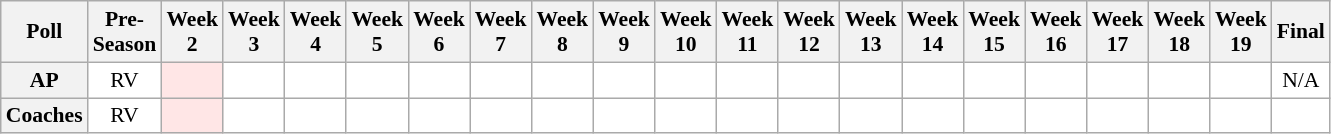<table class="wikitable" style="white-space:nowrap;font-size:90%">
<tr>
<th>Poll</th>
<th>Pre-<br>Season</th>
<th>Week<br>2</th>
<th>Week<br>3</th>
<th>Week<br>4</th>
<th>Week<br>5</th>
<th>Week<br>6</th>
<th>Week<br>7</th>
<th>Week<br>8</th>
<th>Week<br>9</th>
<th>Week<br>10</th>
<th>Week<br>11</th>
<th>Week<br>12</th>
<th>Week<br>13</th>
<th>Week<br>14</th>
<th>Week<br>15</th>
<th>Week<br>16</th>
<th>Week<br>17</th>
<th>Week<br>18</th>
<th>Week<br>19</th>
<th>Final</th>
</tr>
<tr style="text-align:center;">
<th>AP</th>
<td style="background:#FFF;">RV</td>
<td style="background:#FFE6E6;"></td>
<td style="background:#FFF;"></td>
<td style="background:#FFF;"></td>
<td style="background:#FFF;"></td>
<td style="background:#FFF;"></td>
<td style="background:#FFF;"></td>
<td style="background:#FFF;"></td>
<td style="background:#FFF;"></td>
<td style="background:#FFF;"></td>
<td style="background:#FFF;"></td>
<td style="background:#FFF;"></td>
<td style="background:#FFF;"></td>
<td style="background:#FFF;"></td>
<td style="background:#FFF;"></td>
<td style="background:#FFF;"></td>
<td style="background:#FFF;"></td>
<td style="background:#FFF;"></td>
<td style="background:#FFF;"></td>
<td style="background:#FFF;">N/A</td>
</tr>
<tr style="text-align:center;">
<th>Coaches</th>
<td style="background:#FFF;">RV</td>
<td style="background:#FFE6E6;"></td>
<td style="background:#FFF;"></td>
<td style="background:#FFF;"></td>
<td style="background:#FFF;"></td>
<td style="background:#FFF;"></td>
<td style="background:#FFF;"></td>
<td style="background:#FFF;"></td>
<td style="background:#FFF;"></td>
<td style="background:#FFF;"></td>
<td style="background:#FFF;"></td>
<td style="background:#FFF;"></td>
<td style="background:#FFF;"></td>
<td style="background:#FFF;"></td>
<td style="background:#FFF;"></td>
<td style="background:#FFF;"></td>
<td style="background:#FFF;"></td>
<td style="background:#FFF;"></td>
<td style="background:#FFF;"></td>
<td style="background:#FFF;"></td>
</tr>
</table>
